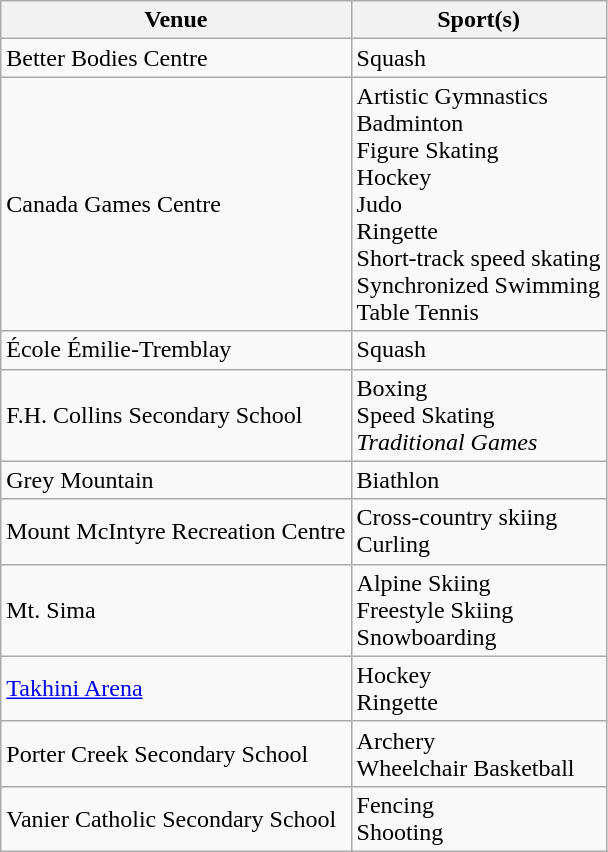<table class="wikitable sortable">
<tr>
<th>Venue</th>
<th>Sport(s)</th>
</tr>
<tr>
<td>Better Bodies Centre</td>
<td>Squash</td>
</tr>
<tr>
<td>Canada Games Centre</td>
<td>Artistic Gymnastics<br>Badminton<br>Figure Skating<br>Hockey<br>Judo<br>Ringette<br>Short-track speed skating<br>Synchronized Swimming<br>Table Tennis</td>
</tr>
<tr>
<td>École Émilie-Tremblay</td>
<td>Squash</td>
</tr>
<tr>
<td>F.H. Collins Secondary School</td>
<td>Boxing<br>Speed Skating<br><em>Traditional Games</em></td>
</tr>
<tr>
<td>Grey Mountain</td>
<td>Biathlon</td>
</tr>
<tr>
<td>Mount McIntyre Recreation Centre</td>
<td>Cross-country skiing<br>Curling</td>
</tr>
<tr>
<td>Mt. Sima</td>
<td>Alpine Skiing<br>Freestyle Skiing<br>Snowboarding</td>
</tr>
<tr>
<td><a href='#'>Takhini Arena</a></td>
<td>Hockey<br>Ringette</td>
</tr>
<tr>
<td>Porter Creek Secondary School</td>
<td>Archery<br>Wheelchair Basketball</td>
</tr>
<tr>
<td>Vanier Catholic Secondary School</td>
<td>Fencing<br>Shooting</td>
</tr>
</table>
